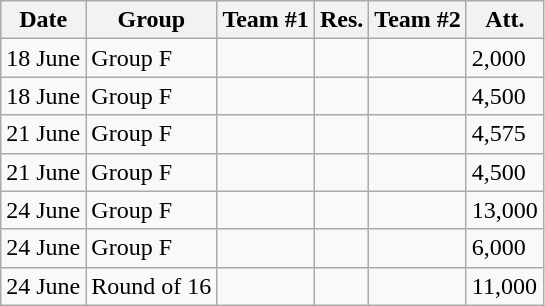<table class="wikitable sortable">
<tr>
<th>Date</th>
<th>Group</th>
<th>Team #1</th>
<th>Res.</th>
<th>Team #2</th>
<th>Att.</th>
</tr>
<tr>
<td>18 June</td>
<td>Group F</td>
<td></td>
<td></td>
<td></td>
<td>2,000</td>
</tr>
<tr>
<td>18 June</td>
<td>Group F</td>
<td></td>
<td></td>
<td></td>
<td>4,500</td>
</tr>
<tr>
<td>21 June</td>
<td>Group F</td>
<td></td>
<td></td>
<td></td>
<td>4,575</td>
</tr>
<tr>
<td>21 June</td>
<td>Group F</td>
<td></td>
<td></td>
<td></td>
<td>4,500</td>
</tr>
<tr>
<td>24 June</td>
<td>Group F</td>
<td></td>
<td></td>
<td></td>
<td>13,000</td>
</tr>
<tr>
<td>24 June</td>
<td>Group F</td>
<td></td>
<td></td>
<td></td>
<td>6,000</td>
</tr>
<tr>
<td>24 June</td>
<td>Round of 16</td>
<td></td>
<td></td>
<td></td>
<td>11,000</td>
</tr>
</table>
